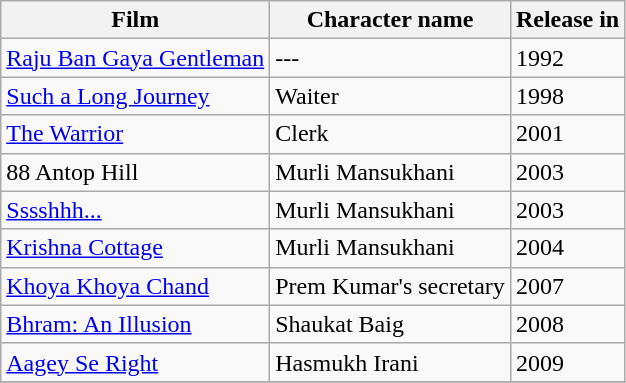<table class="wikitable sortable">
<tr>
<th>Film</th>
<th>Character name</th>
<th>Release in</th>
</tr>
<tr>
<td><a href='#'>Raju Ban Gaya Gentleman</a></td>
<td>---</td>
<td>1992</td>
</tr>
<tr>
<td><a href='#'>Such a Long Journey</a></td>
<td>Waiter</td>
<td>1998</td>
</tr>
<tr>
<td><a href='#'>The Warrior</a></td>
<td>Clerk</td>
<td>2001</td>
</tr>
<tr>
<td>88 Antop Hill</td>
<td>Murli Mansukhani</td>
<td>2003</td>
</tr>
<tr>
<td><a href='#'>Sssshhh...</a></td>
<td>Murli Mansukhani</td>
<td>2003</td>
</tr>
<tr>
<td><a href='#'>Krishna Cottage</a></td>
<td>Murli Mansukhani</td>
<td>2004</td>
</tr>
<tr>
<td><a href='#'>Khoya Khoya Chand</a></td>
<td>Prem Kumar's secretary</td>
<td>2007</td>
</tr>
<tr>
<td><a href='#'>Bhram: An Illusion</a></td>
<td>Shaukat Baig</td>
<td>2008</td>
</tr>
<tr>
<td><a href='#'>Aagey Se Right</a></td>
<td>Hasmukh Irani</td>
<td>2009</td>
</tr>
<tr>
</tr>
</table>
